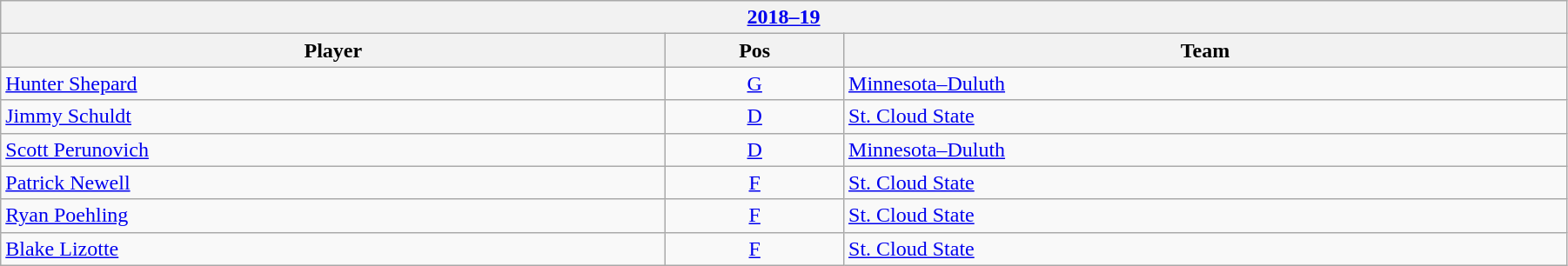<table class="wikitable" width=95%>
<tr>
<th colspan=3><a href='#'>2018–19</a></th>
</tr>
<tr>
<th>Player</th>
<th>Pos</th>
<th>Team</th>
</tr>
<tr>
<td><a href='#'>Hunter Shepard</a></td>
<td align=center><a href='#'>G</a></td>
<td><a href='#'>Minnesota–Duluth</a></td>
</tr>
<tr>
<td><a href='#'>Jimmy Schuldt</a></td>
<td align=center><a href='#'>D</a></td>
<td><a href='#'>St. Cloud State</a></td>
</tr>
<tr>
<td><a href='#'>Scott Perunovich</a></td>
<td align=center><a href='#'>D</a></td>
<td><a href='#'>Minnesota–Duluth</a></td>
</tr>
<tr>
<td><a href='#'>Patrick Newell</a></td>
<td align=center><a href='#'>F</a></td>
<td><a href='#'>St. Cloud State</a></td>
</tr>
<tr>
<td><a href='#'>Ryan Poehling</a></td>
<td align=center><a href='#'>F</a></td>
<td><a href='#'>St. Cloud State</a></td>
</tr>
<tr>
<td><a href='#'>Blake Lizotte</a></td>
<td align=center><a href='#'>F</a></td>
<td><a href='#'>St. Cloud State</a></td>
</tr>
</table>
